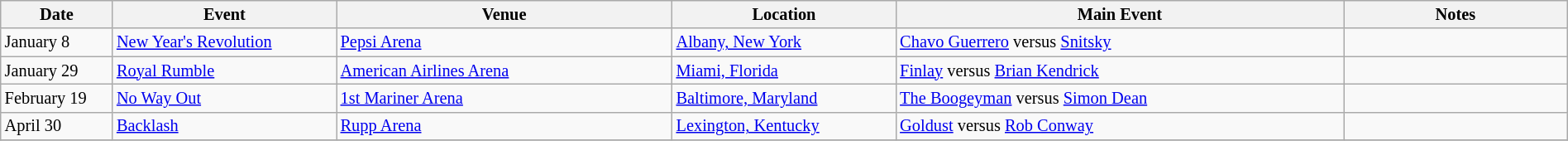<table class="sortable wikitable succession-box" style="font-size:85%; width:100%">
<tr>
<th scope="col" style="width:5%;">Date</th>
<th scope="col" style="width:10%;">Event</th>
<th scope="col" style="width:15%;">Venue</th>
<th scope="col" style="width:10%;">Location</th>
<th scope="col" style="width:20%;">Main Event</th>
<th scope="col" style="width:10%;">Notes</th>
</tr>
<tr>
<td>January 8</td>
<td><a href='#'>New Year's Revolution</a></td>
<td><a href='#'>Pepsi Arena</a></td>
<td><a href='#'>Albany, New York</a></td>
<td><a href='#'>Chavo Guerrero</a> versus <a href='#'>Snitsky</a></td>
<td></td>
</tr>
<tr>
<td>January 29</td>
<td><a href='#'>Royal Rumble</a></td>
<td><a href='#'>American Airlines Arena</a></td>
<td><a href='#'>Miami, Florida</a></td>
<td><a href='#'>Finlay</a> versus <a href='#'>Brian Kendrick</a></td>
<td></td>
</tr>
<tr>
<td>February 19</td>
<td><a href='#'>No Way Out</a></td>
<td><a href='#'>1st Mariner Arena</a></td>
<td><a href='#'>Baltimore, Maryland</a></td>
<td><a href='#'>The Boogeyman</a> versus <a href='#'>Simon Dean</a></td>
<td></td>
</tr>
<tr>
<td>April 30</td>
<td><a href='#'>Backlash</a></td>
<td><a href='#'>Rupp Arena</a></td>
<td><a href='#'>Lexington, Kentucky</a></td>
<td><a href='#'>Goldust</a> versus <a href='#'>Rob Conway</a></td>
<td></td>
</tr>
<tr>
</tr>
</table>
